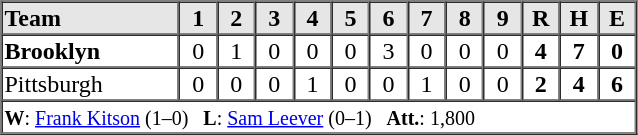<table border=1 cellspacing=0 width=425 style="margin-left:3em;">
<tr style="text-align:center; background-color:#e6e6e6;">
<th align=left width=28%>Team</th>
<th width=6%>1</th>
<th width=6%>2</th>
<th width=6%>3</th>
<th width=6%>4</th>
<th width=6%>5</th>
<th width=6%>6</th>
<th width=6%>7</th>
<th width=6%>8</th>
<th width=6%>9</th>
<th width=6%>R</th>
<th width=6%>H</th>
<th width=6%>E</th>
</tr>
<tr style="text-align:center;">
<td align=left><strong>Brooklyn</strong></td>
<td>0</td>
<td>1</td>
<td>0</td>
<td>0</td>
<td>0</td>
<td>3</td>
<td>0</td>
<td>0</td>
<td>0</td>
<td><strong>4</strong></td>
<td><strong>7</strong></td>
<td><strong>0</strong></td>
</tr>
<tr style="text-align:center;">
<td align=left>Pittsburgh</td>
<td>0</td>
<td>0</td>
<td>0</td>
<td>1</td>
<td>0</td>
<td>0</td>
<td>1</td>
<td>0</td>
<td>0</td>
<td><strong>2</strong></td>
<td><strong>4</strong></td>
<td><strong>6</strong></td>
</tr>
<tr style="text-align:left;">
<td colspan=13><small><strong>W</strong>: <a href='#'>Frank Kitson</a> (1–0)   <strong>L</strong>: <a href='#'>Sam Leever</a> (0–1)   <strong>Att.</strong>: 1,800</small></td>
</tr>
</table>
